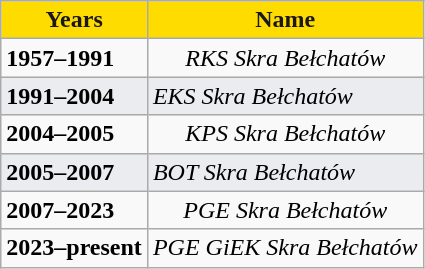<table class="wikitable" style="font-size:100%">
<tr>
<th style="color:#1A181C; background-color:#FFDC00">Years</th>
<th style="color:#1A181C; background-color:#FFDC00">Name</th>
</tr>
<tr>
<td><strong>1957–1991</strong></td>
<td align=center><em>RKS Skra Bełchatów</em></td>
</tr>
<tr style="background:#EAECF0">
<td><strong>1991–2004</strong></td>
<td><em>EKS Skra Bełchatów</em></td>
</tr>
<tr>
<td><strong>2004–2005</strong></td>
<td align=center><em>KPS Skra Bełchatów</em></td>
</tr>
<tr style="background:#EAECF0">
<td><strong>2005–2007</strong></td>
<td><em>BOT Skra Bełchatów</em></td>
</tr>
<tr>
<td><strong>2007–2023</strong></td>
<td align=center><em>PGE Skra Bełchatów</em></td>
</tr>
<tr>
<td><strong>2023–present</strong></td>
<td align=center><em>PGE GiEK Skra Bełchatów</em></td>
</tr>
</table>
